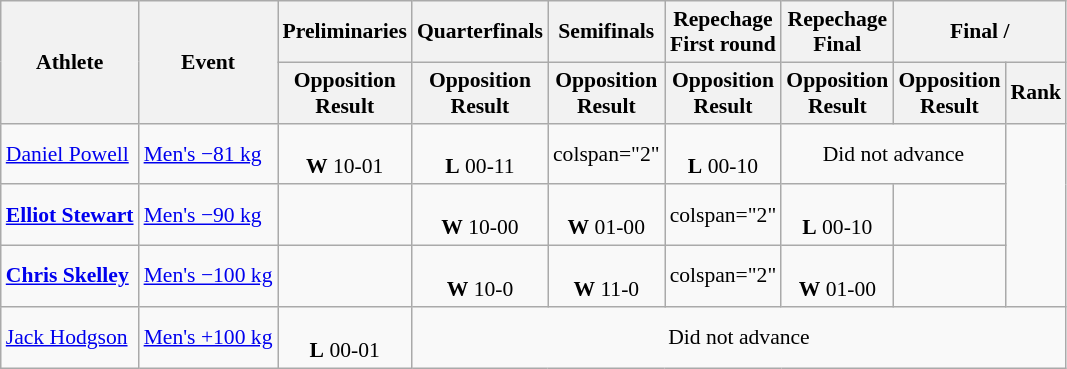<table class="wikitable" style="font-size:90%">
<tr>
<th rowspan="2">Athlete</th>
<th rowspan="2">Event</th>
<th>Preliminaries</th>
<th>Quarterfinals</th>
<th>Semifinals</th>
<th>Repechage<br>First round</th>
<th>Repechage<br>Final</th>
<th colspan="2">Final / </th>
</tr>
<tr>
<th>Opposition<br>Result</th>
<th>Opposition<br>Result</th>
<th>Opposition<br>Result</th>
<th>Opposition<br>Result</th>
<th>Opposition<br>Result</th>
<th>Opposition<br>Result</th>
<th>Rank</th>
</tr>
<tr align=center>
<td align=left><a href='#'>Daniel Powell</a></td>
<td align=left><a href='#'>Men's −81 kg</a></td>
<td><br> <strong>W</strong> 10-01</td>
<td><br> <strong>L</strong> 00-11</td>
<td>colspan="2" </td>
<td><br> <strong>L</strong> 00-10</td>
<td colspan=2>Did not advance</td>
</tr>
<tr align=center>
<td align=left><strong><a href='#'>Elliot Stewart</a></strong></td>
<td align=left><a href='#'>Men's −90 kg</a></td>
<td></td>
<td><br> <strong>W</strong> 10-00</td>
<td><br> <strong>W</strong> 01-00</td>
<td>colspan="2" </td>
<td><br> <strong>L</strong> 00-10</td>
<td></td>
</tr>
<tr align=center>
<td align=left><strong><a href='#'>Chris Skelley</a></strong></td>
<td align=left><a href='#'>Men's −100 kg</a></td>
<td></td>
<td><br> <strong>W</strong> 10-0</td>
<td><br> <strong>W</strong> 11-0</td>
<td>colspan="2" </td>
<td><br> <strong>W</strong> 01-00</td>
<td></td>
</tr>
<tr align=center>
<td align=left><a href='#'>Jack Hodgson</a></td>
<td align=left><a href='#'>Men's +100 kg</a></td>
<td><br> <strong>L</strong> 00-01</td>
<td colspan=6>Did not advance</td>
</tr>
</table>
